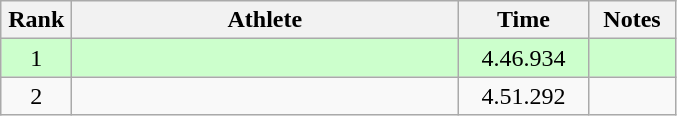<table class=wikitable style="text-align:center">
<tr>
<th width=40>Rank</th>
<th width=250>Athlete</th>
<th width=80>Time</th>
<th width=50>Notes</th>
</tr>
<tr bgcolor="ccffcc">
<td>1</td>
<td align=left></td>
<td>4.46.934</td>
<td></td>
</tr>
<tr>
<td>2</td>
<td align=left></td>
<td>4.51.292</td>
<td></td>
</tr>
</table>
